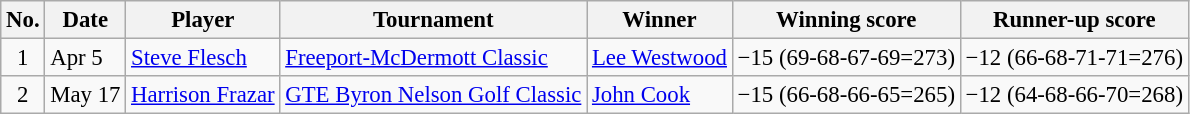<table class="wikitable" style="font-size:95%;">
<tr>
<th>No.</th>
<th>Date</th>
<th>Player</th>
<th>Tournament</th>
<th>Winner</th>
<th>Winning score</th>
<th>Runner-up score</th>
</tr>
<tr>
<td align=center>1</td>
<td>Apr 5</td>
<td> <a href='#'>Steve Flesch</a></td>
<td><a href='#'>Freeport-McDermott Classic</a></td>
<td> <a href='#'>Lee Westwood</a></td>
<td>−15 (69-68-67-69=273)</td>
<td>−12 (66-68-71-71=276)</td>
</tr>
<tr>
<td align=center>2</td>
<td>May 17</td>
<td> <a href='#'>Harrison Frazar</a></td>
<td><a href='#'>GTE Byron Nelson Golf Classic</a></td>
<td> <a href='#'>John Cook</a></td>
<td>−15 (66-68-66-65=265)</td>
<td>−12 (64-68-66-70=268)</td>
</tr>
</table>
